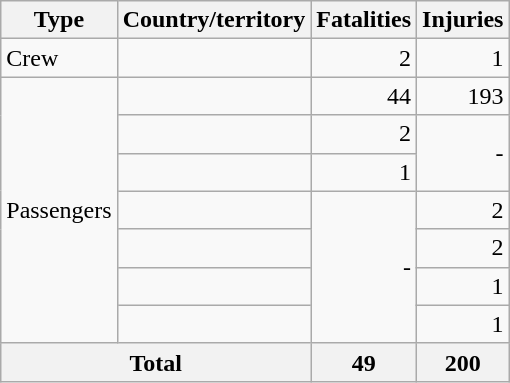<table class="wikitable" style="text-align:right">
<tr>
<th>Type</th>
<th>Country/territory</th>
<th>Fatalities</th>
<th>Injuries</th>
</tr>
<tr>
<td style="text-align:left">Crew</td>
<td style="text-align:left"></td>
<td>2</td>
<td>1</td>
</tr>
<tr>
<td rowspan=7>Passengers</td>
<td style="text-align:left"></td>
<td>44</td>
<td>193</td>
</tr>
<tr>
<td style="text-align:left"></td>
<td>2</td>
<td rowspan="2">-</td>
</tr>
<tr>
<td style="text-align:left"></td>
<td>1</td>
</tr>
<tr>
<td style="text-align:left"></td>
<td rowspan="4">-</td>
<td>2</td>
</tr>
<tr>
<td style="text-align:left"></td>
<td>2</td>
</tr>
<tr>
<td style="text-align:left"></td>
<td>1</td>
</tr>
<tr>
<td style="text-align:left"></td>
<td> 1</td>
</tr>
<tr>
<th colspan="2">Total</th>
<th>49</th>
<th>200</th>
</tr>
</table>
